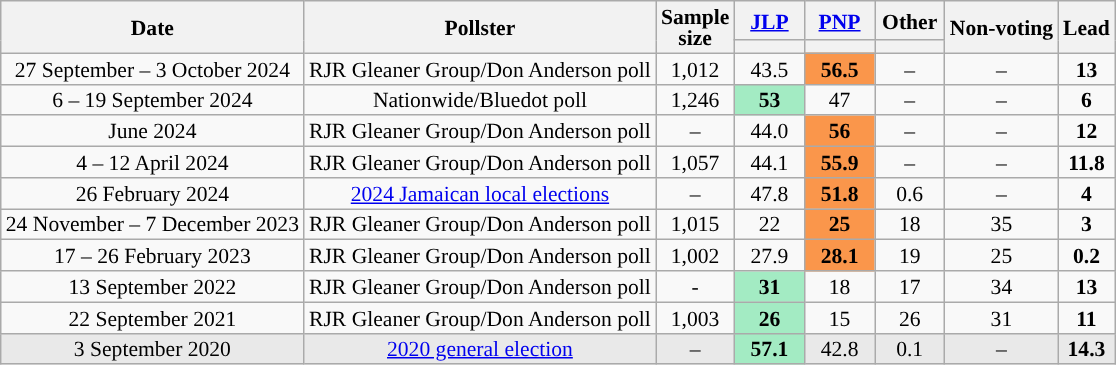<table class="wikitable sortable" style="text-align:center;font-size:90%;line-height:14px;">
<tr>
<th rowspan=2>Date</th>
<th rowspan=2>Pollster</th>
<th rowspan=2>Sample<br>size</th>
<th width=40px><a href='#'>JLP</a></th>
<th width=40px><a href='#'>PNP</a></th>
<th width=40px>Other</th>
<th rowspan=2>Non-voting</th>
<th rowspan=2>Lead</th>
</tr>
<tr>
<th style="background:"></th>
<th style="background:"></th>
<th style="background:"></th>
</tr>
<tr>
<td>27 September – 3 October 2024</td>
<td>RJR Gleaner Group/Don Anderson poll</td>
<td>1,012</td>
<td>43.5</td>
<td style="background:#fa964b;"><strong>56.5</strong></td>
<td>–</td>
<td>–</td>
<td data-sort-value="6" style="background:"><strong>13</strong></td>
</tr>
<tr>
<td>6 – 19 September 2024</td>
<td>Nationwide/Bluedot poll</td>
<td>1,246</td>
<td style="background:#a3ebc3;"><strong>53</strong></td>
<td>47</td>
<td>–</td>
<td>–</td>
<td data-sort-value="6" style="background:"><strong>6</strong></td>
</tr>
<tr>
<td>June 2024</td>
<td>RJR Gleaner Group/Don Anderson poll</td>
<td>–</td>
<td>44.0</td>
<td style="background:#fa964b;"><strong>56</strong></td>
<td>–</td>
<td>–</td>
<td data-sort-value="6" style="background:"><strong>12</strong></td>
</tr>
<tr>
<td>4 – 12 April 2024</td>
<td>RJR Gleaner Group/Don Anderson poll</td>
<td>1,057</td>
<td>44.1</td>
<td style="background:#fa964b;"><strong>55.9</strong></td>
<td>–</td>
<td>–</td>
<td data-sort-value="6" style="background:"><strong>11.8</strong></td>
</tr>
<tr>
<td>26 February 2024</td>
<td><a href='#'>2024 Jamaican local elections</a></td>
<td>–</td>
<td>47.8</td>
<td style="background:#fa964b"><strong>51.8</strong></td>
<td>0.6</td>
<td>–</td>
<td data-sort-value="6" style="background:"><strong>4</strong></td>
</tr>
<tr>
<td>24 November – 7 December 2023</td>
<td>RJR Gleaner Group/Don Anderson poll</td>
<td>1,015</td>
<td>22</td>
<td style="background:#fa964b"><strong>25</strong></td>
<td>18</td>
<td>35</td>
<td data-sort-value="6" style="background:"><strong>3</strong></td>
</tr>
<tr>
<td>17 – 26 February 2023</td>
<td>RJR Gleaner Group/Don Anderson poll</td>
<td>1,002</td>
<td>27.9</td>
<td style="background:#fa964b;"><strong>28.1</strong></td>
<td>19</td>
<td>25</td>
<td data-sort-value="6" style="background:"><strong>0.2</strong></td>
</tr>
<tr>
<td>13 September 2022</td>
<td>RJR Gleaner Group/Don Anderson poll</td>
<td>-</td>
<td style="background:#a3ebc3;"><strong>31</strong></td>
<td>18</td>
<td>17</td>
<td>34</td>
<td data-sort-value="6" style="background:"><strong>13</strong></td>
</tr>
<tr>
<td>22 September 2021</td>
<td>RJR Gleaner Group/Don Anderson poll</td>
<td>1,003</td>
<td style="background:#a3ebc3;"><strong>26</strong></td>
<td>15</td>
<td>26</td>
<td>31</td>
<td data-sort-value="6" style="background:"><strong>11</strong></td>
</tr>
<tr style="background:#E9E9E9;">
<td>3 September 2020</td>
<td><a href='#'>2020 general election</a></td>
<td>–</td>
<td style="background:#a3ebc3;"><strong>57.1</strong></td>
<td>42.8</td>
<td>0.1</td>
<td>–</td>
<td data-sort-value="6" style="background:"><strong>14.3</strong></td>
</tr>
</table>
